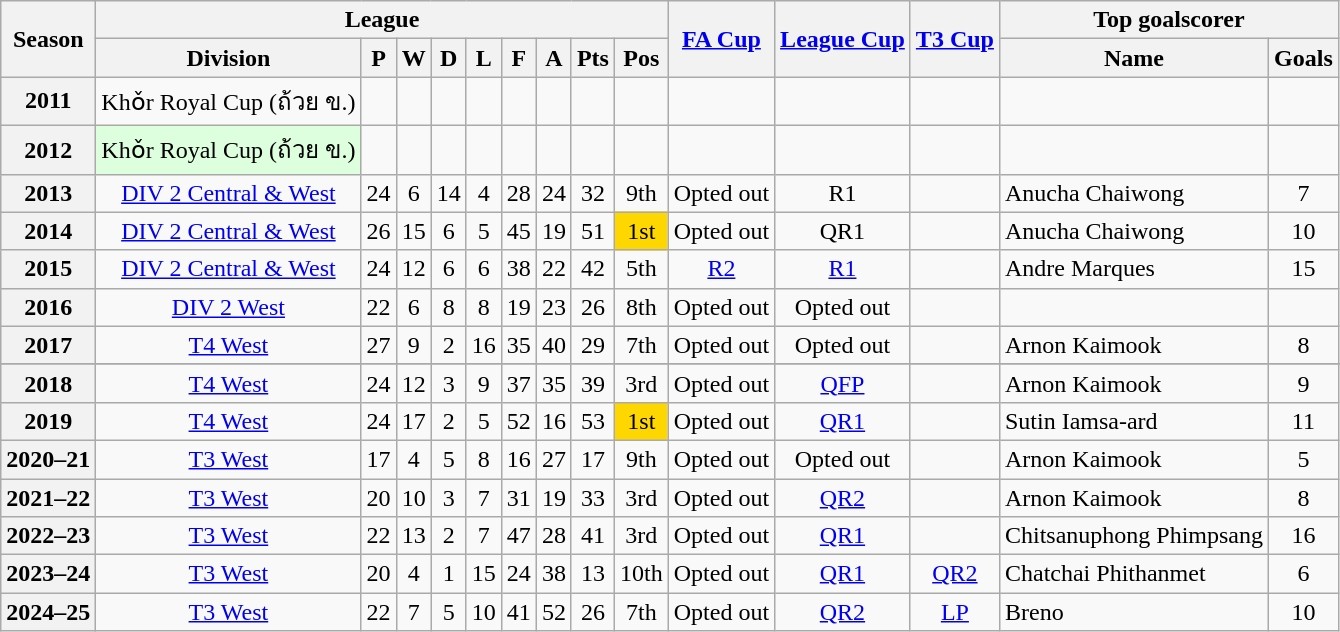<table class="wikitable" style="text-align: center">
<tr>
<th rowspan=2>Season</th>
<th colspan=9>League</th>
<th rowspan=2><a href='#'>FA Cup</a></th>
<th rowspan=2><a href='#'>League Cup</a></th>
<th rowspan=2><a href='#'>T3 Cup</a></th>
<th colspan=2>Top goalscorer</th>
</tr>
<tr>
<th>Division</th>
<th>P</th>
<th>W</th>
<th>D</th>
<th>L</th>
<th>F</th>
<th>A</th>
<th>Pts</th>
<th>Pos</th>
<th>Name</th>
<th>Goals</th>
</tr>
<tr>
<th>2011</th>
<td>Khǒr Royal Cup (ถ้วย ข.)</td>
<td></td>
<td></td>
<td></td>
<td></td>
<td></td>
<td></td>
<td></td>
<td></td>
<td></td>
<td></td>
<td></td>
<td></td>
<td></td>
</tr>
<tr>
<th>2012</th>
<td bgcolor="#DDFFDD">Khǒr Royal Cup (ถ้วย ข.)</td>
<td></td>
<td></td>
<td></td>
<td></td>
<td></td>
<td></td>
<td></td>
<td></td>
<td></td>
<td></td>
<td></td>
<td></td>
<td></td>
</tr>
<tr>
<th>2013</th>
<td><a href='#'>DIV 2 Central & West</a></td>
<td>24</td>
<td>6</td>
<td>14</td>
<td>4</td>
<td>28</td>
<td>24</td>
<td>32</td>
<td>9th</td>
<td>Opted out</td>
<td>R1</td>
<td></td>
<td align="left"> Anucha Chaiwong</td>
<td>7</td>
</tr>
<tr>
<th>2014</th>
<td><a href='#'>DIV 2 Central & West</a></td>
<td>26</td>
<td>15</td>
<td>6</td>
<td>5</td>
<td>45</td>
<td>19</td>
<td>51</td>
<td bgcolor=gold>1st</td>
<td>Opted out</td>
<td>QR1</td>
<td></td>
<td align="left"> Anucha Chaiwong</td>
<td>10</td>
</tr>
<tr>
<th>2015</th>
<td><a href='#'>DIV 2 Central & West</a></td>
<td>24</td>
<td>12</td>
<td>6</td>
<td>6</td>
<td>38</td>
<td>22</td>
<td>42</td>
<td>5th</td>
<td><a href='#'>R2</a></td>
<td><a href='#'>R1</a></td>
<td></td>
<td align="left">  Andre Marques</td>
<td>15</td>
</tr>
<tr>
<th>2016</th>
<td><a href='#'>DIV 2 West</a></td>
<td>22</td>
<td>6</td>
<td>8</td>
<td>8</td>
<td>19</td>
<td>23</td>
<td>26</td>
<td>8th</td>
<td>Opted out</td>
<td>Opted out</td>
<td></td>
<td></td>
<td></td>
</tr>
<tr>
<th>2017</th>
<td><a href='#'>T4 West</a></td>
<td>27</td>
<td>9</td>
<td>2</td>
<td>16</td>
<td>35</td>
<td>40</td>
<td>29</td>
<td>7th</td>
<td>Opted out</td>
<td>Opted out</td>
<td></td>
<td align="left"> Arnon Kaimook</td>
<td>8</td>
</tr>
<tr>
</tr>
<tr>
<th>2018</th>
<td><a href='#'>T4 West</a></td>
<td>24</td>
<td>12</td>
<td>3</td>
<td>9</td>
<td>37</td>
<td>35</td>
<td>39</td>
<td>3rd</td>
<td>Opted out</td>
<td><a href='#'>QFP</a></td>
<td></td>
<td align="left"> Arnon Kaimook</td>
<td>9</td>
</tr>
<tr>
<th>2019</th>
<td><a href='#'>T4 West</a></td>
<td>24</td>
<td>17</td>
<td>2</td>
<td>5</td>
<td>52</td>
<td>16</td>
<td>53</td>
<td bgcolor=gold>1st</td>
<td>Opted out</td>
<td><a href='#'>QR1</a></td>
<td></td>
<td align="left"> Sutin Iamsa-ard</td>
<td>11</td>
</tr>
<tr>
<th>2020–21</th>
<td><a href='#'>T3 West</a></td>
<td>17</td>
<td>4</td>
<td>5</td>
<td>8</td>
<td>16</td>
<td>27</td>
<td>17</td>
<td>9th</td>
<td>Opted out</td>
<td>Opted out</td>
<td></td>
<td align="left"> Arnon Kaimook</td>
<td>5</td>
</tr>
<tr>
<th>2021–22</th>
<td><a href='#'>T3 West</a></td>
<td>20</td>
<td>10</td>
<td>3</td>
<td>7</td>
<td>31</td>
<td>19</td>
<td>33</td>
<td>3rd</td>
<td>Opted out</td>
<td><a href='#'>QR2</a></td>
<td></td>
<td align="left"> Arnon Kaimook</td>
<td>8</td>
</tr>
<tr>
<th>2022–23</th>
<td><a href='#'>T3 West</a></td>
<td>22</td>
<td>13</td>
<td>2</td>
<td>7</td>
<td>47</td>
<td>28</td>
<td>41</td>
<td>3rd</td>
<td>Opted out</td>
<td><a href='#'>QR1</a></td>
<td></td>
<td align="left"> Chitsanuphong Phimpsang</td>
<td>16</td>
</tr>
<tr>
<th>2023–24</th>
<td><a href='#'>T3 West</a></td>
<td>20</td>
<td>4</td>
<td>1</td>
<td>15</td>
<td>24</td>
<td>38</td>
<td>13</td>
<td>10th</td>
<td>Opted out</td>
<td><a href='#'>QR1</a></td>
<td><a href='#'>QR2</a></td>
<td align="left"> Chatchai Phithanmet</td>
<td>6</td>
</tr>
<tr>
<th>2024–25</th>
<td><a href='#'>T3 West</a></td>
<td>22</td>
<td>7</td>
<td>5</td>
<td>10</td>
<td>41</td>
<td>52</td>
<td>26</td>
<td>7th</td>
<td>Opted out</td>
<td><a href='#'>QR2</a></td>
<td><a href='#'>LP</a></td>
<td align="left"> Breno</td>
<td>10</td>
</tr>
</table>
